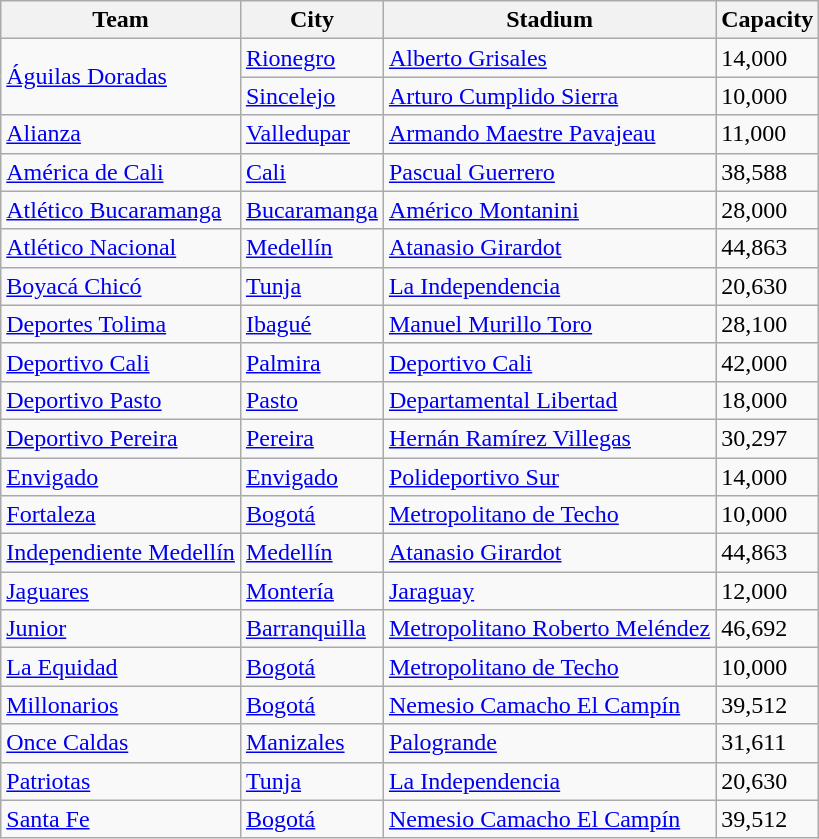<table class="wikitable sortable">
<tr>
<th>Team</th>
<th>City</th>
<th>Stadium</th>
<th>Capacity</th>
</tr>
<tr>
<td rowspan=2><a href='#'>Águilas Doradas</a></td>
<td><a href='#'>Rionegro</a></td>
<td><a href='#'>Alberto Grisales</a></td>
<td>14,000</td>
</tr>
<tr>
<td><a href='#'>Sincelejo</a></td>
<td><a href='#'>Arturo Cumplido Sierra</a></td>
<td>10,000</td>
</tr>
<tr>
<td><a href='#'>Alianza</a></td>
<td><a href='#'>Valledupar</a></td>
<td><a href='#'>Armando Maestre Pavajeau</a></td>
<td>11,000</td>
</tr>
<tr>
<td><a href='#'>América de Cali</a></td>
<td><a href='#'>Cali</a></td>
<td><a href='#'>Pascual Guerrero</a></td>
<td>38,588</td>
</tr>
<tr>
<td><a href='#'>Atlético Bucaramanga</a></td>
<td><a href='#'>Bucaramanga</a></td>
<td><a href='#'>Américo Montanini</a></td>
<td>28,000</td>
</tr>
<tr>
<td><a href='#'>Atlético Nacional</a></td>
<td><a href='#'>Medellín</a></td>
<td><a href='#'>Atanasio Girardot</a></td>
<td>44,863</td>
</tr>
<tr>
<td><a href='#'>Boyacá Chicó</a></td>
<td><a href='#'>Tunja</a></td>
<td><a href='#'>La Independencia</a></td>
<td>20,630</td>
</tr>
<tr>
<td><a href='#'>Deportes Tolima</a></td>
<td><a href='#'>Ibagué</a></td>
<td><a href='#'>Manuel Murillo Toro</a></td>
<td>28,100</td>
</tr>
<tr>
<td><a href='#'>Deportivo Cali</a></td>
<td><a href='#'>Palmira</a></td>
<td><a href='#'>Deportivo Cali</a></td>
<td>42,000</td>
</tr>
<tr>
<td><a href='#'>Deportivo Pasto</a></td>
<td><a href='#'>Pasto</a></td>
<td><a href='#'>Departamental Libertad</a></td>
<td>18,000</td>
</tr>
<tr>
<td><a href='#'>Deportivo Pereira</a></td>
<td><a href='#'>Pereira</a></td>
<td><a href='#'>Hernán Ramírez Villegas</a></td>
<td>30,297</td>
</tr>
<tr>
<td><a href='#'>Envigado</a></td>
<td><a href='#'>Envigado</a></td>
<td><a href='#'>Polideportivo Sur</a></td>
<td>14,000</td>
</tr>
<tr>
<td><a href='#'>Fortaleza</a></td>
<td><a href='#'>Bogotá</a></td>
<td><a href='#'>Metropolitano de Techo</a></td>
<td>10,000</td>
</tr>
<tr>
<td><a href='#'>Independiente Medellín</a></td>
<td><a href='#'>Medellín</a></td>
<td><a href='#'>Atanasio Girardot</a></td>
<td>44,863</td>
</tr>
<tr>
<td><a href='#'>Jaguares</a></td>
<td><a href='#'>Montería</a></td>
<td><a href='#'>Jaraguay</a></td>
<td>12,000</td>
</tr>
<tr>
<td><a href='#'>Junior</a></td>
<td><a href='#'>Barranquilla</a></td>
<td><a href='#'>Metropolitano Roberto Meléndez</a></td>
<td>46,692</td>
</tr>
<tr>
<td><a href='#'>La Equidad</a></td>
<td><a href='#'>Bogotá</a></td>
<td><a href='#'>Metropolitano de Techo</a></td>
<td>10,000</td>
</tr>
<tr>
<td><a href='#'>Millonarios</a></td>
<td><a href='#'>Bogotá</a></td>
<td><a href='#'>Nemesio Camacho El Campín</a></td>
<td>39,512</td>
</tr>
<tr>
<td><a href='#'>Once Caldas</a></td>
<td><a href='#'>Manizales</a></td>
<td><a href='#'>Palogrande</a></td>
<td>31,611</td>
</tr>
<tr>
<td><a href='#'>Patriotas</a></td>
<td><a href='#'>Tunja</a></td>
<td><a href='#'>La Independencia</a></td>
<td>20,630</td>
</tr>
<tr>
<td><a href='#'>Santa Fe</a></td>
<td><a href='#'>Bogotá</a></td>
<td><a href='#'>Nemesio Camacho El Campín</a></td>
<td>39,512</td>
</tr>
</table>
